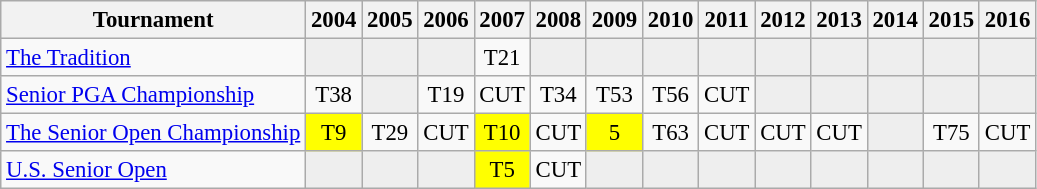<table class="wikitable" style="font-size:95%;text-align:center;">
<tr>
<th>Tournament</th>
<th>2004</th>
<th>2005</th>
<th>2006</th>
<th>2007</th>
<th>2008</th>
<th>2009</th>
<th>2010</th>
<th>2011</th>
<th>2012</th>
<th>2013</th>
<th>2014</th>
<th>2015</th>
<th>2016</th>
</tr>
<tr>
<td align=left><a href='#'>The Tradition</a></td>
<td style="background:#eeeeee;"></td>
<td style="background:#eeeeee;"></td>
<td style="background:#eeeeee;"></td>
<td>T21</td>
<td style="background:#eeeeee;"></td>
<td style="background:#eeeeee;"></td>
<td style="background:#eeeeee;"></td>
<td style="background:#eeeeee;"></td>
<td style="background:#eeeeee;"></td>
<td style="background:#eeeeee;"></td>
<td style="background:#eeeeee;"></td>
<td style="background:#eeeeee;"></td>
<td style="background:#eeeeee;"></td>
</tr>
<tr>
<td align=left><a href='#'>Senior PGA Championship</a></td>
<td>T38</td>
<td style="background:#eeeeee;"></td>
<td>T19</td>
<td>CUT</td>
<td>T34</td>
<td>T53</td>
<td>T56</td>
<td>CUT</td>
<td style="background:#eeeeee;"></td>
<td style="background:#eeeeee;"></td>
<td style="background:#eeeeee;"></td>
<td style="background:#eeeeee;"></td>
<td style="background:#eeeeee;"></td>
</tr>
<tr>
<td align=left><a href='#'>The Senior Open Championship</a></td>
<td style="background:yellow;">T9</td>
<td>T29</td>
<td>CUT</td>
<td style="background:yellow;">T10</td>
<td>CUT</td>
<td style="background:yellow;">5</td>
<td>T63</td>
<td>CUT</td>
<td>CUT</td>
<td>CUT</td>
<td style="background:#eeeeee;"></td>
<td>T75</td>
<td>CUT</td>
</tr>
<tr>
<td align=left><a href='#'>U.S. Senior Open</a></td>
<td style="background:#eeeeee;"></td>
<td style="background:#eeeeee;"></td>
<td style="background:#eeeeee;"></td>
<td style="background:yellow;">T5</td>
<td>CUT</td>
<td style="background:#eeeeee;"></td>
<td style="background:#eeeeee;"></td>
<td style="background:#eeeeee;"></td>
<td style="background:#eeeeee;"></td>
<td style="background:#eeeeee;"></td>
<td style="background:#eeeeee;"></td>
<td style="background:#eeeeee;"></td>
<td style="background:#eeeeee;"></td>
</tr>
</table>
